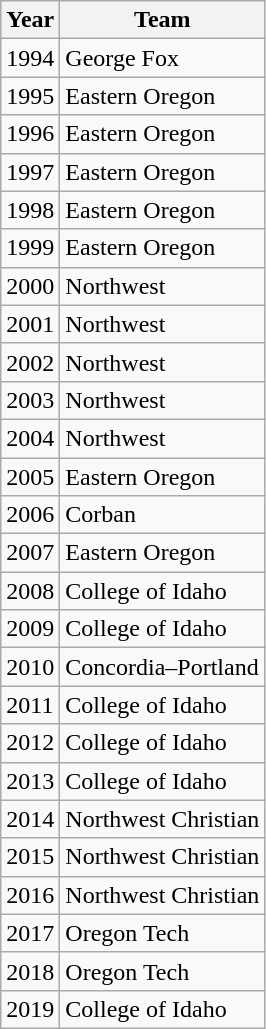<table class="wikitable">
<tr>
<th>Year</th>
<th>Team</th>
</tr>
<tr>
<td>1994</td>
<td>George Fox</td>
</tr>
<tr>
<td>1995</td>
<td>Eastern Oregon</td>
</tr>
<tr>
<td>1996</td>
<td>Eastern Oregon</td>
</tr>
<tr>
<td>1997</td>
<td>Eastern Oregon</td>
</tr>
<tr>
<td>1998</td>
<td>Eastern Oregon</td>
</tr>
<tr>
<td>1999</td>
<td>Eastern Oregon</td>
</tr>
<tr>
<td>2000</td>
<td>Northwest</td>
</tr>
<tr>
<td>2001</td>
<td>Northwest</td>
</tr>
<tr>
<td>2002</td>
<td>Northwest</td>
</tr>
<tr>
<td>2003</td>
<td>Northwest</td>
</tr>
<tr>
<td>2004</td>
<td>Northwest</td>
</tr>
<tr>
<td>2005</td>
<td>Eastern Oregon</td>
</tr>
<tr>
<td>2006</td>
<td>Corban</td>
</tr>
<tr>
<td>2007</td>
<td>Eastern Oregon</td>
</tr>
<tr>
<td>2008</td>
<td>College of Idaho</td>
</tr>
<tr>
<td>2009</td>
<td>College of Idaho</td>
</tr>
<tr>
<td>2010</td>
<td>Concordia–Portland</td>
</tr>
<tr>
<td>2011</td>
<td>College of Idaho</td>
</tr>
<tr>
<td>2012</td>
<td>College of Idaho</td>
</tr>
<tr>
<td>2013</td>
<td>College of Idaho</td>
</tr>
<tr>
<td>2014</td>
<td>Northwest Christian</td>
</tr>
<tr>
<td>2015</td>
<td>Northwest Christian</td>
</tr>
<tr>
<td>2016</td>
<td>Northwest Christian</td>
</tr>
<tr>
<td>2017</td>
<td>Oregon Tech</td>
</tr>
<tr>
<td>2018</td>
<td>Oregon Tech</td>
</tr>
<tr>
<td>2019</td>
<td>College of Idaho</td>
</tr>
</table>
